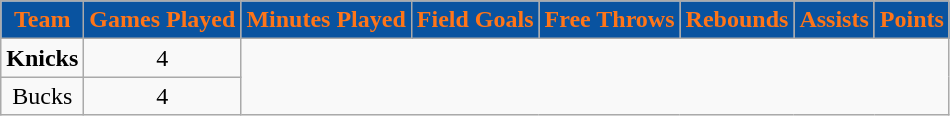<table class="wikitable">
<tr>
<th style="color:#FF7518; background:#0953a0;">Team</th>
<th style="color:#FF7518; background:#0953a0;">Games Played</th>
<th style="color:#FF7518; background:#0953a0;">Minutes Played</th>
<th style="color:#FF7518; background:#0953a0;">Field Goals</th>
<th style="color:#FF7518; background:#0953a0;">Free Throws</th>
<th style="color:#FF7518; background:#0953a0;">Rebounds</th>
<th style="color:#FF7518; background:#0953a0;">Assists</th>
<th style="color:#FF7518; background:#0953a0;">Points</th>
</tr>
<tr align="center">
<td><strong>Knicks</strong></td>
<td>4</td>
</tr>
<tr align="center">
<td>Bucks</td>
<td>4</td>
</tr>
</table>
